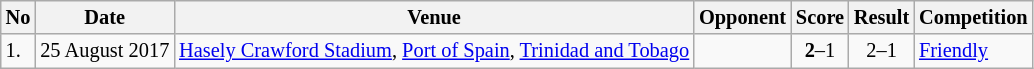<table class="wikitable" style="font-size:85%;">
<tr>
<th>No</th>
<th>Date</th>
<th>Venue</th>
<th>Opponent</th>
<th>Score</th>
<th>Result</th>
<th>Competition</th>
</tr>
<tr>
<td>1.</td>
<td>25 August 2017</td>
<td><a href='#'>Hasely Crawford Stadium</a>, <a href='#'>Port of Spain</a>, <a href='#'>Trinidad and Tobago</a></td>
<td></td>
<td align=center><strong>2</strong>–1</td>
<td align=center>2–1</td>
<td><a href='#'>Friendly</a></td>
</tr>
</table>
